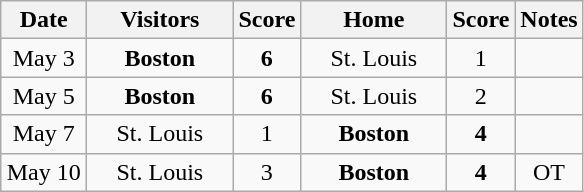<table class="wikitable">
<tr>
<th width="50">Date</th>
<th width="90">Visitors</th>
<th width="25">Score</th>
<th width="90">Home</th>
<th width="25">Score</th>
<th>Notes</th>
</tr>
<tr align="center">
<td>May 3</td>
<td><strong>Boston </strong></td>
<td><strong>6</strong></td>
<td>St. Louis</td>
<td>1</td>
<td></td>
</tr>
<tr align="center">
<td>May 5</td>
<td><strong>Boston </strong></td>
<td><strong>6</strong></td>
<td>St. Louis</td>
<td>2</td>
<td></td>
</tr>
<tr align="center">
<td>May 7</td>
<td>St. Louis</td>
<td>1</td>
<td><strong>Boston </strong></td>
<td><strong>4</strong></td>
<td></td>
</tr>
<tr align="center">
<td>May 10</td>
<td>St. Louis</td>
<td>3</td>
<td><strong>Boston </strong></td>
<td><strong>4</strong></td>
<td>OT</td>
</tr>
</table>
